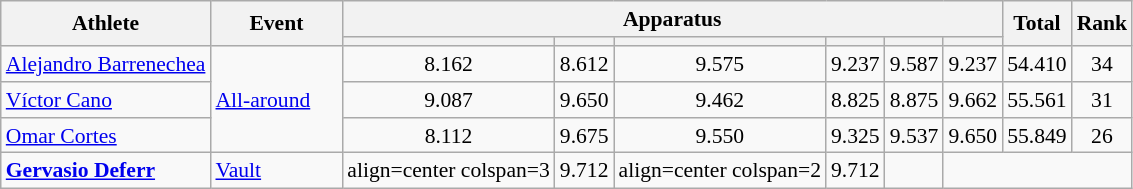<table class="wikitable" style="font-size:90%">
<tr>
<th rowspan=2>Athlete</th>
<th rowspan=2>Event</th>
<th colspan =6>Apparatus</th>
<th rowspan=2>Total</th>
<th rowspan=2>Rank</th>
</tr>
<tr style="font-size:95%">
<th></th>
<th></th>
<th></th>
<th></th>
<th></th>
<th></th>
</tr>
<tr>
<td align=left><a href='#'>Alejandro Barrenechea</a></td>
<td rowspan=3 align=left><a href='#'>All-around</a>     </td>
<td align=center>8.162</td>
<td align=center>8.612</td>
<td align=center>9.575</td>
<td align=center>9.237</td>
<td align=center>9.587</td>
<td align=center>9.237</td>
<td align=center>54.410</td>
<td align=center>34</td>
</tr>
<tr>
<td align=left><a href='#'>Víctor Cano</a></td>
<td align=center>9.087</td>
<td align=center>9.650</td>
<td align=center>9.462</td>
<td align=center>8.825</td>
<td align=center>8.875</td>
<td align=center>9.662</td>
<td align=center>55.561</td>
<td align=center>31</td>
</tr>
<tr>
<td align=left><a href='#'>Omar Cortes</a></td>
<td align=center>8.112</td>
<td align=center>9.675</td>
<td align=center>9.550</td>
<td align=center>9.325</td>
<td align=center>9.537</td>
<td align=center>9.650</td>
<td align=center>55.849</td>
<td align=center>26</td>
</tr>
<tr>
<td align=left><strong><a href='#'>Gervasio Deferr</a></strong></td>
<td align=left><a href='#'>Vault</a></td>
<td>align=center colspan=3 </td>
<td align=center>9.712</td>
<td>align=center colspan=2 </td>
<td align=center>9.712</td>
<td align=center></td>
</tr>
</table>
